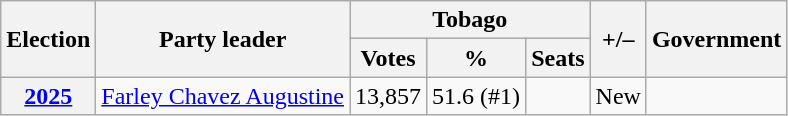<table class=wikitable>
<tr>
<th rowspan=2>Election</th>
<th rowspan=2>Party leader</th>
<th colspan=3>Tobago</th>
<th rowspan=2>+/–</th>
<th rowspan=2>Government</th>
</tr>
<tr>
<th>Votes</th>
<th>%</th>
<th>Seats</th>
</tr>
<tr>
<th><a href='#'>2025</a></th>
<td><a href='#'>Farley Chavez Augustine</a></td>
<td>13,857</td>
<td>51.6 (#1)</td>
<td></td>
<td>New</td>
<td></td>
</tr>
</table>
